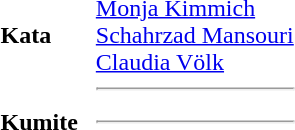<table>
<tr>
<td><strong>Kata</strong></td>
<td></td>
<td></td>
<td><br><a href='#'>Monja Kimmich</a><br><a href='#'>Schahrzad Mansouri </a><br><a href='#'>Claudia Völk</a><hr></td>
</tr>
<tr>
<td><strong>Kumite</strong></td>
<td></td>
<td></td>
<td><hr></td>
</tr>
</table>
